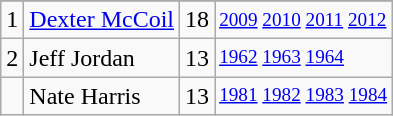<table class="wikitable">
<tr>
</tr>
<tr>
<td>1</td>
<td><a href='#'>Dexter McCoil</a></td>
<td>18</td>
<td style="font-size:80%;"><a href='#'>2009</a> <a href='#'>2010</a> <a href='#'>2011</a> <a href='#'>2012</a></td>
</tr>
<tr>
<td>2</td>
<td>Jeff Jordan</td>
<td>13</td>
<td style="font-size:80%;"><a href='#'>1962</a> <a href='#'>1963</a> <a href='#'>1964</a></td>
</tr>
<tr>
<td></td>
<td>Nate Harris</td>
<td>13</td>
<td style="font-size:80%;"><a href='#'>1981</a> <a href='#'>1982</a> <a href='#'>1983</a> <a href='#'>1984</a></td>
</tr>
</table>
